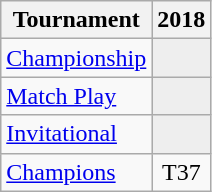<table class="wikitable" style="text-align:center;">
<tr>
<th>Tournament</th>
<th>2018</th>
</tr>
<tr>
<td align="left"><a href='#'>Championship</a></td>
<td style="background:#eeeeee;"></td>
</tr>
<tr>
<td align="left"><a href='#'>Match Play</a></td>
<td style="background:#eeeeee;"></td>
</tr>
<tr>
<td align="left"><a href='#'>Invitational</a></td>
<td style="background:#eeeeee;"></td>
</tr>
<tr>
<td align="left"><a href='#'>Champions</a></td>
<td>T37</td>
</tr>
</table>
